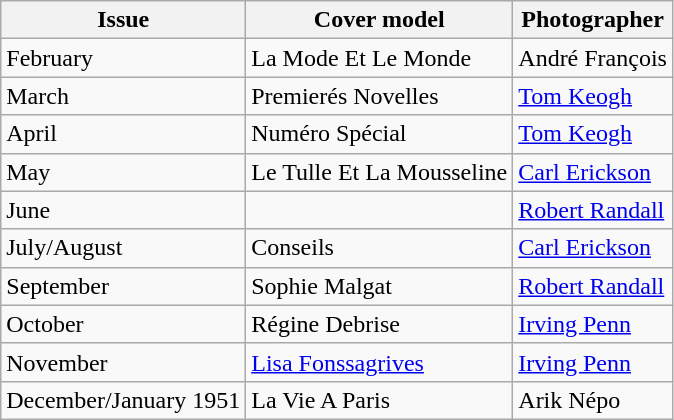<table class="sortable wikitable">
<tr>
<th>Issue</th>
<th>Cover model</th>
<th>Photographer</th>
</tr>
<tr>
<td>February</td>
<td>La Mode Et Le Monde</td>
<td>André François</td>
</tr>
<tr>
<td>March</td>
<td>Premierés Novelles</td>
<td><a href='#'>Tom Keogh</a></td>
</tr>
<tr>
<td>April</td>
<td>Numéro Spécial</td>
<td><a href='#'>Tom Keogh</a></td>
</tr>
<tr>
<td>May</td>
<td>Le Tulle Et La Mousseline</td>
<td><a href='#'>Carl Erickson</a></td>
</tr>
<tr>
<td>June</td>
<td></td>
<td><a href='#'>Robert Randall</a></td>
</tr>
<tr>
<td>July/August</td>
<td>Conseils</td>
<td><a href='#'>Carl Erickson</a></td>
</tr>
<tr>
<td>September</td>
<td>Sophie Malgat</td>
<td><a href='#'>Robert Randall</a></td>
</tr>
<tr>
<td>October</td>
<td>Régine Debrise</td>
<td><a href='#'>Irving Penn</a></td>
</tr>
<tr>
<td>November</td>
<td><a href='#'>Lisa Fonssagrives</a></td>
<td><a href='#'>Irving Penn</a></td>
</tr>
<tr>
<td>December/January 1951</td>
<td>La Vie A Paris</td>
<td>Arik Népo</td>
</tr>
</table>
